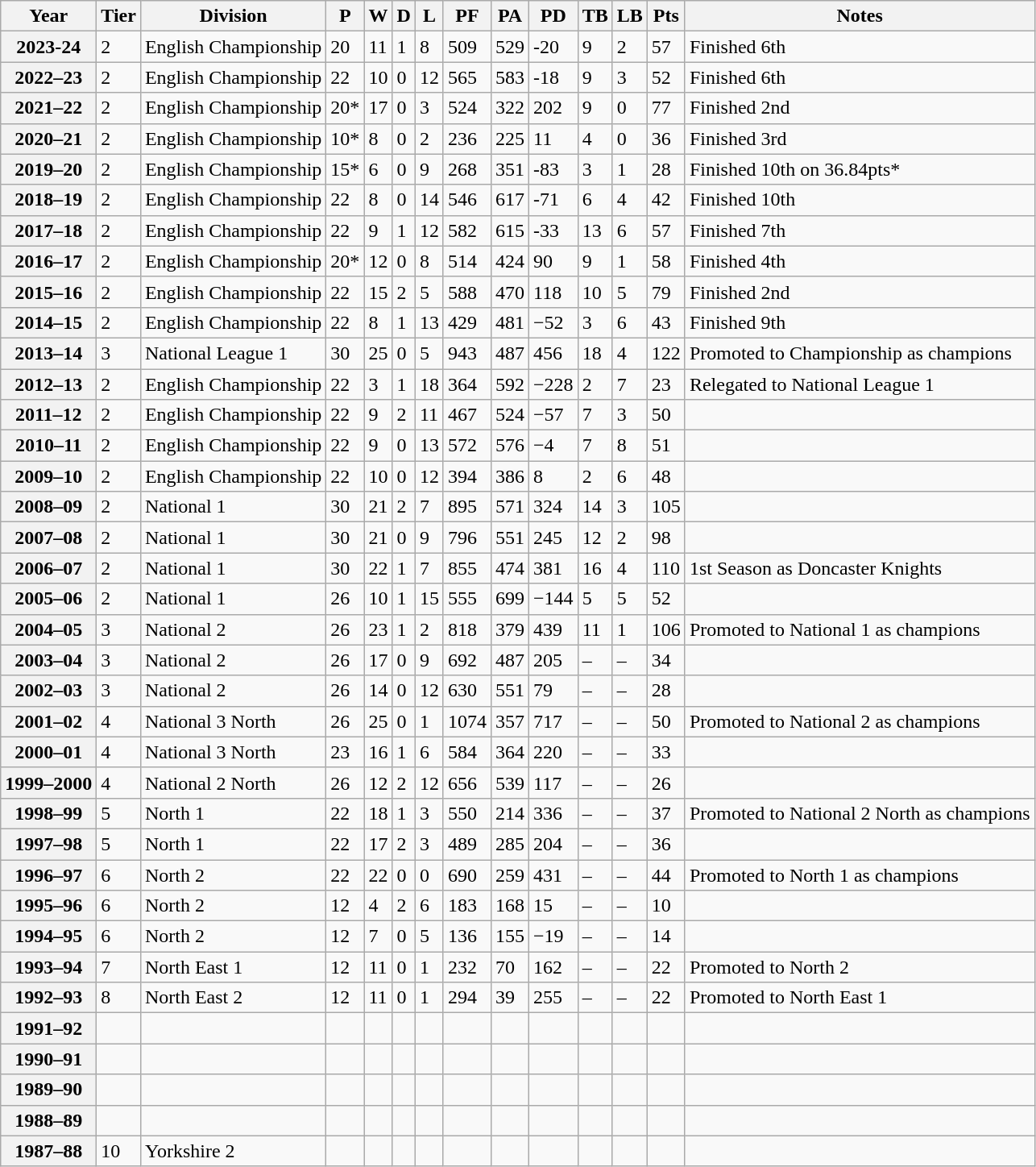<table class="wikitable" border="1">
<tr>
<th>Year</th>
<th>Tier</th>
<th>Division</th>
<th>P</th>
<th>W</th>
<th>D</th>
<th>L</th>
<th>PF</th>
<th>PA</th>
<th>PD</th>
<th>TB</th>
<th>LB</th>
<th>Pts</th>
<th>Notes</th>
</tr>
<tr>
<th>2023-24</th>
<td>2</td>
<td>English Championship</td>
<td>20</td>
<td>11</td>
<td>1</td>
<td>8</td>
<td>509</td>
<td>529</td>
<td>-20</td>
<td>9</td>
<td>2</td>
<td>57</td>
<td>Finished 6th</td>
</tr>
<tr>
<th>2022–23</th>
<td>2</td>
<td>English Championship</td>
<td>22</td>
<td>10</td>
<td>0</td>
<td>12</td>
<td>565</td>
<td>583</td>
<td>-18</td>
<td>9</td>
<td>3</td>
<td>52</td>
<td>Finished 6th</td>
</tr>
<tr>
<th>2021–22</th>
<td>2</td>
<td>English Championship</td>
<td>20*</td>
<td>17</td>
<td>0</td>
<td>3</td>
<td>524</td>
<td>322</td>
<td>202</td>
<td>9</td>
<td>0</td>
<td>77</td>
<td>Finished 2nd</td>
</tr>
<tr>
<th>2020–21</th>
<td>2</td>
<td>English Championship</td>
<td>10*</td>
<td>8</td>
<td>0</td>
<td>2</td>
<td>236</td>
<td>225</td>
<td>11</td>
<td>4</td>
<td>0</td>
<td>36</td>
<td>Finished 3rd</td>
</tr>
<tr>
<th>2019–20</th>
<td>2</td>
<td>English Championship</td>
<td>15*</td>
<td>6</td>
<td>0</td>
<td>9</td>
<td>268</td>
<td>351</td>
<td>-83</td>
<td>3</td>
<td>1</td>
<td>28</td>
<td>Finished 10th on 36.84pts*</td>
</tr>
<tr>
<th>2018–19</th>
<td>2</td>
<td>English Championship</td>
<td>22</td>
<td>8</td>
<td>0</td>
<td>14</td>
<td>546</td>
<td>617</td>
<td>-71</td>
<td>6</td>
<td>4</td>
<td>42</td>
<td>Finished 10th</td>
</tr>
<tr>
<th>2017–18</th>
<td>2</td>
<td>English Championship</td>
<td>22</td>
<td>9</td>
<td>1</td>
<td>12</td>
<td>582</td>
<td>615</td>
<td>-33</td>
<td>13</td>
<td>6</td>
<td>57</td>
<td>Finished 7th</td>
</tr>
<tr>
<th>2016–17</th>
<td>2</td>
<td>English Championship</td>
<td>20*</td>
<td>12</td>
<td>0</td>
<td>8</td>
<td>514</td>
<td>424</td>
<td>90</td>
<td>9</td>
<td>1</td>
<td>58</td>
<td>Finished 4th</td>
</tr>
<tr>
<th>2015–16</th>
<td>2</td>
<td>English Championship</td>
<td>22</td>
<td>15</td>
<td>2</td>
<td>5</td>
<td>588</td>
<td>470</td>
<td>118</td>
<td>10</td>
<td>5</td>
<td>79</td>
<td>Finished 2nd</td>
</tr>
<tr>
<th>2014–15</th>
<td>2</td>
<td>English Championship</td>
<td>22</td>
<td>8</td>
<td>1</td>
<td>13</td>
<td>429</td>
<td>481</td>
<td>−52</td>
<td>3</td>
<td>6</td>
<td>43</td>
<td>Finished 9th</td>
</tr>
<tr>
<th>2013–14</th>
<td>3</td>
<td>National League 1</td>
<td>30</td>
<td>25</td>
<td>0</td>
<td>5</td>
<td>943</td>
<td>487</td>
<td>456</td>
<td>18</td>
<td>4</td>
<td>122</td>
<td>Promoted to Championship as champions</td>
</tr>
<tr>
<th>2012–13</th>
<td>2</td>
<td>English Championship</td>
<td>22</td>
<td>3</td>
<td>1</td>
<td>18</td>
<td>364</td>
<td>592</td>
<td>−228</td>
<td>2</td>
<td>7</td>
<td>23</td>
<td>Relegated to National League 1</td>
</tr>
<tr>
<th>2011–12</th>
<td>2</td>
<td>English Championship</td>
<td>22</td>
<td>9</td>
<td>2</td>
<td>11</td>
<td>467</td>
<td>524</td>
<td>−57</td>
<td>7</td>
<td>3</td>
<td>50</td>
<td></td>
</tr>
<tr>
<th>2010–11</th>
<td>2</td>
<td>English Championship</td>
<td>22</td>
<td>9</td>
<td>0</td>
<td>13</td>
<td>572</td>
<td>576</td>
<td>−4</td>
<td>7</td>
<td>8</td>
<td>51</td>
<td></td>
</tr>
<tr>
<th>2009–10</th>
<td>2</td>
<td>English Championship</td>
<td>22</td>
<td>10</td>
<td>0</td>
<td>12</td>
<td>394</td>
<td>386</td>
<td>8</td>
<td>2</td>
<td>6</td>
<td>48</td>
<td></td>
</tr>
<tr>
<th>2008–09</th>
<td>2</td>
<td>National 1</td>
<td>30</td>
<td>21</td>
<td>2</td>
<td>7</td>
<td>895</td>
<td>571</td>
<td>324</td>
<td>14</td>
<td>3</td>
<td>105</td>
<td></td>
</tr>
<tr>
<th>2007–08</th>
<td>2</td>
<td>National 1</td>
<td>30</td>
<td>21</td>
<td>0</td>
<td>9</td>
<td>796</td>
<td>551</td>
<td>245</td>
<td>12</td>
<td>2</td>
<td>98</td>
<td></td>
</tr>
<tr>
<th>2006–07</th>
<td>2</td>
<td>National 1</td>
<td>30</td>
<td>22</td>
<td>1</td>
<td>7</td>
<td>855</td>
<td>474</td>
<td>381</td>
<td>16</td>
<td>4</td>
<td>110</td>
<td>1st Season as Doncaster Knights</td>
</tr>
<tr>
<th>2005–06</th>
<td>2</td>
<td>National 1</td>
<td>26</td>
<td>10</td>
<td>1</td>
<td>15</td>
<td>555</td>
<td>699</td>
<td>−144</td>
<td>5</td>
<td>5</td>
<td>52</td>
<td></td>
</tr>
<tr>
<th>2004–05</th>
<td>3</td>
<td>National 2</td>
<td>26</td>
<td>23</td>
<td>1</td>
<td>2</td>
<td>818</td>
<td>379</td>
<td>439</td>
<td>11</td>
<td>1</td>
<td>106</td>
<td>Promoted to National 1 as champions</td>
</tr>
<tr>
<th>2003–04</th>
<td>3</td>
<td>National 2</td>
<td>26</td>
<td>17</td>
<td>0</td>
<td>9</td>
<td>692</td>
<td>487</td>
<td>205</td>
<td>–</td>
<td>–</td>
<td>34</td>
<td></td>
</tr>
<tr>
<th>2002–03</th>
<td>3</td>
<td>National 2</td>
<td>26</td>
<td>14</td>
<td>0</td>
<td>12</td>
<td>630</td>
<td>551</td>
<td>79</td>
<td>–</td>
<td>–</td>
<td>28</td>
<td></td>
</tr>
<tr>
<th>2001–02</th>
<td>4</td>
<td>National 3 North</td>
<td>26</td>
<td>25</td>
<td>0</td>
<td>1</td>
<td>1074</td>
<td>357</td>
<td>717</td>
<td>–</td>
<td>–</td>
<td>50</td>
<td>Promoted to National 2 as champions</td>
</tr>
<tr>
<th>2000–01</th>
<td>4</td>
<td>National 3 North</td>
<td>23</td>
<td>16</td>
<td>1</td>
<td>6</td>
<td>584</td>
<td>364</td>
<td>220</td>
<td>–</td>
<td>–</td>
<td>33</td>
<td></td>
</tr>
<tr>
<th>1999–2000</th>
<td>4</td>
<td>National 2 North</td>
<td>26</td>
<td>12</td>
<td>2</td>
<td>12</td>
<td>656</td>
<td>539</td>
<td>117</td>
<td>–</td>
<td>–</td>
<td>26</td>
<td></td>
</tr>
<tr>
<th>1998–99</th>
<td>5</td>
<td>North 1</td>
<td>22</td>
<td>18</td>
<td>1</td>
<td>3</td>
<td>550</td>
<td>214</td>
<td>336</td>
<td>–</td>
<td>–</td>
<td>37</td>
<td>Promoted to National 2 North as champions</td>
</tr>
<tr>
<th>1997–98</th>
<td>5</td>
<td>North 1</td>
<td>22</td>
<td>17</td>
<td>2</td>
<td>3</td>
<td>489</td>
<td>285</td>
<td>204</td>
<td>–</td>
<td>–</td>
<td>36</td>
<td></td>
</tr>
<tr>
<th>1996–97</th>
<td>6</td>
<td>North 2</td>
<td>22</td>
<td>22</td>
<td>0</td>
<td>0</td>
<td>690</td>
<td>259</td>
<td>431</td>
<td>–</td>
<td>–</td>
<td>44</td>
<td>Promoted to North 1 as champions</td>
</tr>
<tr>
<th>1995–96</th>
<td>6</td>
<td>North 2</td>
<td>12</td>
<td>4</td>
<td>2</td>
<td>6</td>
<td>183</td>
<td>168</td>
<td>15</td>
<td>–</td>
<td>–</td>
<td>10</td>
<td></td>
</tr>
<tr>
<th>1994–95</th>
<td>6</td>
<td>North 2</td>
<td>12</td>
<td>7</td>
<td>0</td>
<td>5</td>
<td>136</td>
<td>155</td>
<td>−19</td>
<td>–</td>
<td>–</td>
<td>14</td>
<td></td>
</tr>
<tr>
<th>1993–94</th>
<td>7</td>
<td>North East 1</td>
<td>12</td>
<td>11</td>
<td>0</td>
<td>1</td>
<td>232</td>
<td>70</td>
<td>162</td>
<td>–</td>
<td>–</td>
<td>22</td>
<td>Promoted to North 2</td>
</tr>
<tr>
<th>1992–93</th>
<td>8</td>
<td>North East 2</td>
<td>12</td>
<td>11</td>
<td>0</td>
<td>1</td>
<td>294</td>
<td>39</td>
<td>255</td>
<td>–</td>
<td>–</td>
<td>22</td>
<td>Promoted to North East 1</td>
</tr>
<tr>
<th>1991–92</th>
<td></td>
<td></td>
<td></td>
<td></td>
<td></td>
<td></td>
<td></td>
<td></td>
<td></td>
<td></td>
<td></td>
<td></td>
<td></td>
</tr>
<tr>
<th>1990–91</th>
<td></td>
<td></td>
<td></td>
<td></td>
<td></td>
<td></td>
<td></td>
<td></td>
<td></td>
<td></td>
<td></td>
<td></td>
<td></td>
</tr>
<tr>
<th>1989–90</th>
<td></td>
<td></td>
<td></td>
<td></td>
<td></td>
<td></td>
<td></td>
<td></td>
<td></td>
<td></td>
<td></td>
<td></td>
<td></td>
</tr>
<tr>
<th>1988–89</th>
<td></td>
<td></td>
<td></td>
<td></td>
<td></td>
<td></td>
<td></td>
<td></td>
<td></td>
<td></td>
<td></td>
<td></td>
<td></td>
</tr>
<tr>
<th>1987–88</th>
<td>10</td>
<td>Yorkshire 2</td>
<td></td>
<td></td>
<td></td>
<td></td>
<td></td>
<td></td>
<td></td>
<td></td>
<td></td>
<td></td>
<td></td>
</tr>
</table>
